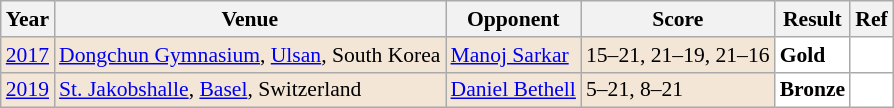<table class="sortable wikitable" style="font-size: 90%;">
<tr>
<th>Year</th>
<th>Venue</th>
<th>Opponent</th>
<th>Score</th>
<th>Result</th>
<th>Ref</th>
</tr>
<tr style="background:#F3E6D7">
<td align="center"><a href='#'>2017</a></td>
<td align="left"><a href='#'>Dongchun Gymnasium</a>, <a href='#'>Ulsan</a>, South Korea</td>
<td align="left"> <a href='#'>Manoj Sarkar</a></td>
<td align="left">15–21, 21–19, 21–16</td>
<td style="text-align:left; background:white"> <strong>Gold</strong></td>
<td style="text-align:center; background:white"></td>
</tr>
<tr style="background:#F3E6D7">
<td align="center"><a href='#'>2019</a></td>
<td align="left"><a href='#'>St. Jakobshalle</a>, <a href='#'>Basel</a>, Switzerland</td>
<td align="left"> <a href='#'>Daniel Bethell</a></td>
<td align="left">5–21, 8–21</td>
<td style="text-align:left; background:white"> <strong>Bronze</strong></td>
<td style="text-align:center; background:white"></td>
</tr>
</table>
